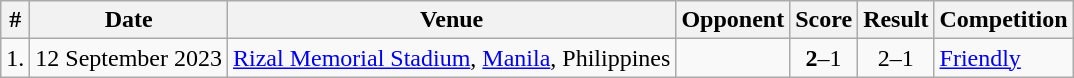<table class="wikitable">
<tr>
<th>#</th>
<th>Date</th>
<th>Venue</th>
<th>Opponent</th>
<th>Score</th>
<th>Result</th>
<th>Competition</th>
</tr>
<tr>
<td>1.</td>
<td>12 September 2023</td>
<td><a href='#'>Rizal Memorial Stadium</a>, <a href='#'>Manila</a>, Philippines</td>
<td></td>
<td style="text-align:center;"><strong>2</strong>–1</td>
<td style="text-align:center;">2–1</td>
<td><a href='#'>Friendly</a></td>
</tr>
</table>
